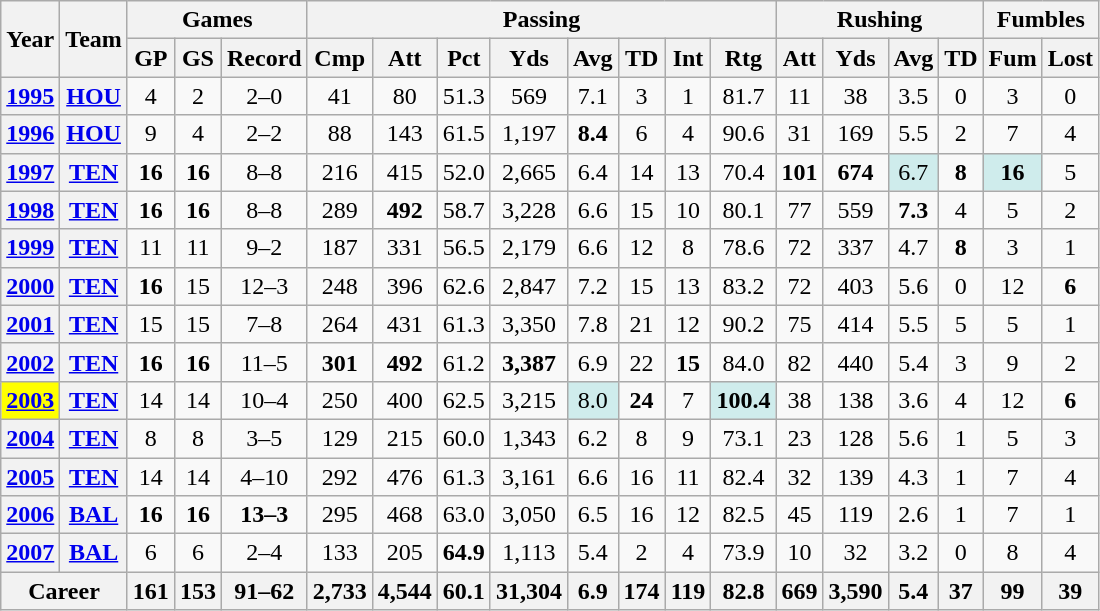<table class="wikitable" style="text-align:center;">
<tr>
<th rowspan="2">Year</th>
<th rowspan="2">Team</th>
<th colspan="3">Games</th>
<th colspan="8">Passing</th>
<th colspan="4">Rushing</th>
<th colspan="2">Fumbles</th>
</tr>
<tr>
<th>GP</th>
<th>GS</th>
<th>Record</th>
<th>Cmp</th>
<th>Att</th>
<th>Pct</th>
<th>Yds</th>
<th>Avg</th>
<th>TD</th>
<th>Int</th>
<th>Rtg</th>
<th>Att</th>
<th>Yds</th>
<th>Avg</th>
<th>TD</th>
<th>Fum</th>
<th>Lost</th>
</tr>
<tr>
<th><a href='#'>1995</a></th>
<th><a href='#'>HOU</a></th>
<td>4</td>
<td>2</td>
<td>2–0</td>
<td>41</td>
<td>80</td>
<td>51.3</td>
<td>569</td>
<td>7.1</td>
<td>3</td>
<td>1</td>
<td>81.7</td>
<td>11</td>
<td>38</td>
<td>3.5</td>
<td>0</td>
<td>3</td>
<td>0</td>
</tr>
<tr>
<th><a href='#'>1996</a></th>
<th><a href='#'>HOU</a></th>
<td>9</td>
<td>4</td>
<td>2–2</td>
<td>88</td>
<td>143</td>
<td>61.5</td>
<td>1,197</td>
<td><strong>8.4</strong></td>
<td>6</td>
<td>4</td>
<td>90.6</td>
<td>31</td>
<td>169</td>
<td>5.5</td>
<td>2</td>
<td>7</td>
<td>4</td>
</tr>
<tr>
<th><a href='#'>1997</a></th>
<th><a href='#'>TEN</a></th>
<td><strong>16</strong></td>
<td><strong>16</strong></td>
<td>8–8</td>
<td>216</td>
<td>415</td>
<td>52.0</td>
<td>2,665</td>
<td>6.4</td>
<td>14</td>
<td>13</td>
<td>70.4</td>
<td><strong>101</strong></td>
<td><strong>674</strong></td>
<td style="background:#cfecec;">6.7</td>
<td><strong>8</strong></td>
<td style="background:#cfecec;"><strong>16</strong></td>
<td>5</td>
</tr>
<tr>
<th><a href='#'>1998</a></th>
<th><a href='#'>TEN</a></th>
<td><strong>16</strong></td>
<td><strong>16</strong></td>
<td>8–8</td>
<td>289</td>
<td><strong>492</strong></td>
<td>58.7</td>
<td>3,228</td>
<td>6.6</td>
<td>15</td>
<td>10</td>
<td>80.1</td>
<td>77</td>
<td>559</td>
<td><strong>7.3</strong></td>
<td>4</td>
<td>5</td>
<td>2</td>
</tr>
<tr>
<th><a href='#'>1999</a></th>
<th><a href='#'>TEN</a></th>
<td>11</td>
<td>11</td>
<td>9–2</td>
<td>187</td>
<td>331</td>
<td>56.5</td>
<td>2,179</td>
<td>6.6</td>
<td>12</td>
<td>8</td>
<td>78.6</td>
<td>72</td>
<td>337</td>
<td>4.7</td>
<td><strong>8</strong></td>
<td>3</td>
<td>1</td>
</tr>
<tr>
<th><a href='#'>2000</a></th>
<th><a href='#'>TEN</a></th>
<td><strong>16</strong></td>
<td>15</td>
<td>12–3</td>
<td>248</td>
<td>396</td>
<td>62.6</td>
<td>2,847</td>
<td>7.2</td>
<td>15</td>
<td>13</td>
<td>83.2</td>
<td>72</td>
<td>403</td>
<td>5.6</td>
<td>0</td>
<td>12</td>
<td><strong>6</strong></td>
</tr>
<tr>
<th><a href='#'>2001</a></th>
<th><a href='#'>TEN</a></th>
<td>15</td>
<td>15</td>
<td>7–8</td>
<td>264</td>
<td>431</td>
<td>61.3</td>
<td>3,350</td>
<td>7.8</td>
<td>21</td>
<td>12</td>
<td>90.2</td>
<td>75</td>
<td>414</td>
<td>5.5</td>
<td>5</td>
<td>5</td>
<td>1</td>
</tr>
<tr>
<th><a href='#'>2002</a></th>
<th><a href='#'>TEN</a></th>
<td><strong>16</strong></td>
<td><strong>16</strong></td>
<td>11–5</td>
<td><strong>301</strong></td>
<td><strong>492</strong></td>
<td>61.2</td>
<td><strong>3,387</strong></td>
<td>6.9</td>
<td>22</td>
<td><strong>15</strong></td>
<td>84.0</td>
<td>82</td>
<td>440</td>
<td>5.4</td>
<td>3</td>
<td>9</td>
<td>2</td>
</tr>
<tr>
<th style="background:#ffff00;"><a href='#'>2003</a></th>
<th><a href='#'>TEN</a></th>
<td>14</td>
<td>14</td>
<td>10–4</td>
<td>250</td>
<td>400</td>
<td>62.5</td>
<td>3,215</td>
<td style="background:#cfecec;">8.0</td>
<td><strong>24</strong></td>
<td>7</td>
<td style="background:#cfecec;"><strong>100.4</strong></td>
<td>38</td>
<td>138</td>
<td>3.6</td>
<td>4</td>
<td>12</td>
<td><strong>6</strong></td>
</tr>
<tr>
<th><a href='#'>2004</a></th>
<th><a href='#'>TEN</a></th>
<td>8</td>
<td>8</td>
<td>3–5</td>
<td>129</td>
<td>215</td>
<td>60.0</td>
<td>1,343</td>
<td>6.2</td>
<td>8</td>
<td>9</td>
<td>73.1</td>
<td>23</td>
<td>128</td>
<td>5.6</td>
<td>1</td>
<td>5</td>
<td>3</td>
</tr>
<tr>
<th><a href='#'>2005</a></th>
<th><a href='#'>TEN</a></th>
<td>14</td>
<td>14</td>
<td>4–10</td>
<td>292</td>
<td>476</td>
<td>61.3</td>
<td>3,161</td>
<td>6.6</td>
<td>16</td>
<td>11</td>
<td>82.4</td>
<td>32</td>
<td>139</td>
<td>4.3</td>
<td>1</td>
<td>7</td>
<td>4</td>
</tr>
<tr>
<th><a href='#'>2006</a></th>
<th><a href='#'>BAL</a></th>
<td><strong>16</strong></td>
<td><strong>16</strong></td>
<td><strong>13–3</strong></td>
<td>295</td>
<td>468</td>
<td>63.0</td>
<td>3,050</td>
<td>6.5</td>
<td>16</td>
<td>12</td>
<td>82.5</td>
<td>45</td>
<td>119</td>
<td>2.6</td>
<td>1</td>
<td>7</td>
<td>1</td>
</tr>
<tr>
<th><a href='#'>2007</a></th>
<th><a href='#'>BAL</a></th>
<td>6</td>
<td>6</td>
<td>2–4</td>
<td>133</td>
<td>205</td>
<td><strong>64.9</strong></td>
<td>1,113</td>
<td>5.4</td>
<td>2</td>
<td>4</td>
<td>73.9</td>
<td>10</td>
<td>32</td>
<td>3.2</td>
<td>0</td>
<td>8</td>
<td>4</td>
</tr>
<tr>
<th colspan="2">Career</th>
<th>161</th>
<th>153</th>
<th>91–62</th>
<th>2,733</th>
<th>4,544</th>
<th>60.1</th>
<th>31,304</th>
<th>6.9</th>
<th>174</th>
<th>119</th>
<th>82.8</th>
<th>669</th>
<th>3,590</th>
<th>5.4</th>
<th>37</th>
<th>99</th>
<th>39</th>
</tr>
</table>
